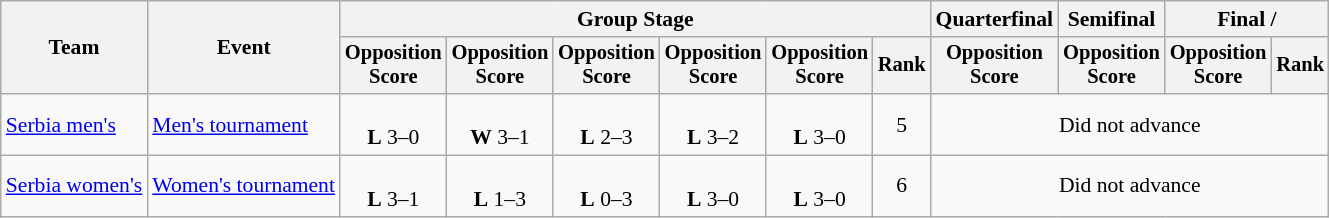<table class=wikitable style=font-size:90%;text-align:center>
<tr>
<th rowspan=2>Team</th>
<th rowspan=2>Event</th>
<th colspan=6>Group Stage</th>
<th>Quarterfinal</th>
<th>Semifinal</th>
<th colspan=2>Final / </th>
</tr>
<tr style=font-size:95%>
<th>Opposition<br>Score</th>
<th>Opposition<br>Score</th>
<th>Opposition<br>Score</th>
<th>Opposition<br>Score</th>
<th>Opposition<br>Score</th>
<th>Rank</th>
<th>Opposition<br>Score</th>
<th>Opposition<br>Score</th>
<th>Opposition<br>Score</th>
<th>Rank</th>
</tr>
<tr>
<td align=left><a href='#'>Serbia men's</a></td>
<td align=left><a href='#'>Men's tournament</a></td>
<td><br><strong>L</strong> 3–0</td>
<td><br><strong>W</strong> 3–1</td>
<td><br><strong>L</strong> 2–3</td>
<td><br><strong>L</strong> 3–2</td>
<td><br><strong>L</strong> 3–0</td>
<td>5</td>
<td colspan=4>Did not advance</td>
</tr>
<tr>
<td align=left><a href='#'>Serbia  women's</a></td>
<td align=left><a href='#'>Women's tournament</a></td>
<td><br><strong>L</strong> 3–1</td>
<td><br><strong>L</strong> 1–3</td>
<td><br><strong>L</strong> 0–3</td>
<td><br><strong>L</strong> 3–0</td>
<td><br><strong>L</strong> 3–0</td>
<td>6</td>
<td colspan=5>Did not advance</td>
</tr>
</table>
